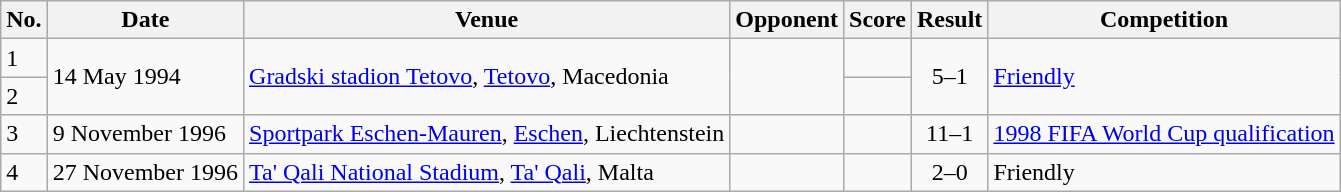<table class="wikitable sortable">
<tr>
<th scope="col">No.</th>
<th scope="col">Date</th>
<th scope="col">Venue</th>
<th scope="col">Opponent</th>
<th scope="col">Score</th>
<th scope="col">Result</th>
<th scope="col">Competition</th>
</tr>
<tr>
<td>1</td>
<td rowspan="2">14 May 1994</td>
<td rowspan="2"><a href='#'>Gradski stadion Tetovo</a>, <a href='#'>Tetovo</a>, Macedonia</td>
<td rowspan="2"></td>
<td></td>
<td rowspan="2" style="text-align:center">5–1</td>
<td rowspan="2"><a href='#'>Friendly</a></td>
</tr>
<tr>
<td>2</td>
</tr>
<tr>
<td>3</td>
<td>9 November 1996</td>
<td><a href='#'>Sportpark Eschen-Mauren</a>, <a href='#'>Eschen</a>, Liechtenstein</td>
<td></td>
<td></td>
<td style="text-align:center">11–1</td>
<td><a href='#'>1998 FIFA World Cup qualification</a></td>
</tr>
<tr>
<td>4</td>
<td>27 November 1996</td>
<td><a href='#'>Ta' Qali National Stadium</a>, <a href='#'>Ta' Qali</a>, Malta</td>
<td></td>
<td></td>
<td style="text-align:center">2–0</td>
<td>Friendly</td>
</tr>
</table>
